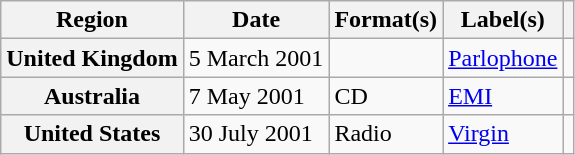<table class="wikitable plainrowheaders">
<tr>
<th>Region</th>
<th>Date</th>
<th>Format(s)</th>
<th>Label(s)</th>
<th></th>
</tr>
<tr>
<th scope="row">United Kingdom</th>
<td>5 March 2001</td>
<td></td>
<td><a href='#'>Parlophone</a></td>
<td></td>
</tr>
<tr>
<th scope="row">Australia</th>
<td>7 May 2001</td>
<td>CD</td>
<td><a href='#'>EMI</a></td>
<td></td>
</tr>
<tr>
<th scope="row">United States</th>
<td>30 July 2001</td>
<td>Radio</td>
<td><a href='#'>Virgin</a></td>
<td></td>
</tr>
</table>
